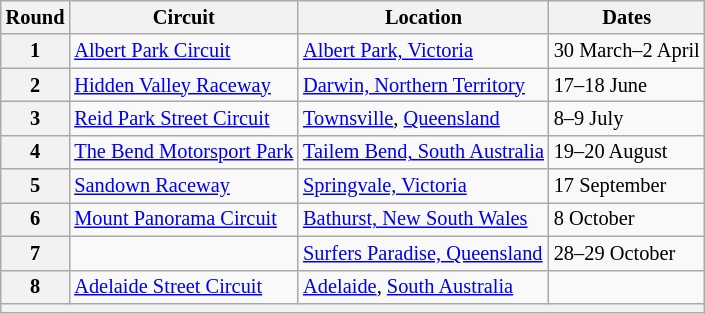<table class="wikitable" style="font-size:85%;">
<tr>
<th>Round</th>
<th>Circuit</th>
<th>Location</th>
<th>Dates</th>
</tr>
<tr>
<th>1</th>
<td> <a href='#'>Albert Park Circuit</a></td>
<td><a href='#'>Albert Park, Victoria</a></td>
<td>30 March–2 April</td>
</tr>
<tr>
<th>2</th>
<td> <a href='#'>Hidden Valley Raceway</a></td>
<td><a href='#'>Darwin, Northern Territory</a></td>
<td>17–18 June</td>
</tr>
<tr>
<th>3</th>
<td> <a href='#'>Reid Park Street Circuit</a></td>
<td><a href='#'>Townsville</a>, <a href='#'>Queensland</a></td>
<td>8–9 July</td>
</tr>
<tr>
<th>4</th>
<td> <a href='#'>The Bend Motorsport Park</a></td>
<td><a href='#'>Tailem Bend, South Australia</a></td>
<td>19–20 August</td>
</tr>
<tr>
<th>5</th>
<td> <a href='#'>Sandown Raceway</a></td>
<td><a href='#'>Springvale, Victoria</a></td>
<td>17 September</td>
</tr>
<tr>
<th>6</th>
<td> <a href='#'>Mount Panorama Circuit</a></td>
<td><a href='#'>Bathurst, New South Wales</a></td>
<td>8 October</td>
</tr>
<tr>
<th>7</th>
<td></td>
<td><a href='#'>Surfers Paradise, Queensland</a></td>
<td>28–29 October</td>
</tr>
<tr>
<th>8</th>
<td> <a href='#'>Adelaide Street Circuit</a></td>
<td><a href='#'>Adelaide</a>, <a href='#'>South Australia</a></td>
<td></td>
</tr>
<tr>
<th colspan="4"></th>
</tr>
</table>
